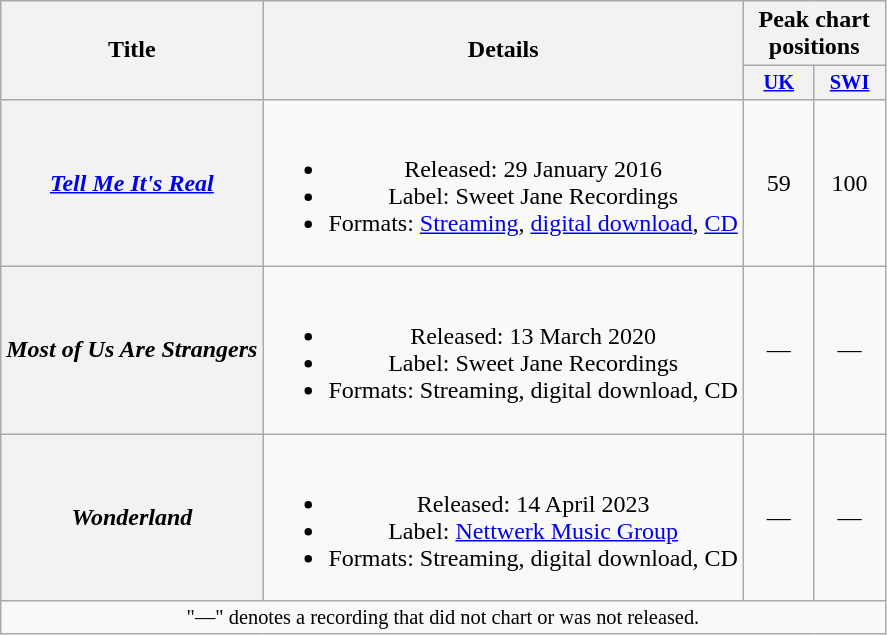<table class="wikitable plainrowheaders" style="text-align:center;">
<tr>
<th scope="col" rowspan="2">Title</th>
<th scope="col" rowspan="2">Details</th>
<th scope="col" colspan="2">Peak chart positions</th>
</tr>
<tr>
<th scope="col" style="width:3em;font-size:85%;"><a href='#'>UK</a><br></th>
<th scope="col" style="width:3em;font-size:85%;"><a href='#'>SWI</a><br></th>
</tr>
<tr>
<th scope="row"><em><a href='#'>Tell Me It's Real</a></em></th>
<td><br><ul><li>Released: 29 January 2016</li><li>Label: Sweet Jane Recordings</li><li>Formats: <a href='#'>Streaming</a>, <a href='#'>digital download</a>, <a href='#'>CD</a></li></ul></td>
<td>59</td>
<td>100</td>
</tr>
<tr>
<th scope="row"><em>Most of Us Are Strangers</em></th>
<td><br><ul><li>Released: 13 March 2020</li><li>Label: Sweet Jane Recordings</li><li>Formats: Streaming, digital download, CD</li></ul></td>
<td>—</td>
<td>—</td>
</tr>
<tr>
<th scope="row"><em>Wonderland</em></th>
<td><br><ul><li>Released: 14 April 2023</li><li>Label: <a href='#'>Nettwerk Music Group</a></li><li>Formats: Streaming, digital download, CD</li></ul></td>
<td>—</td>
<td>—</td>
</tr>
<tr>
<td colspan="20" style="text-align:center; font-size:85%;">"—" denotes a recording that did not chart or was not released.</td>
</tr>
</table>
